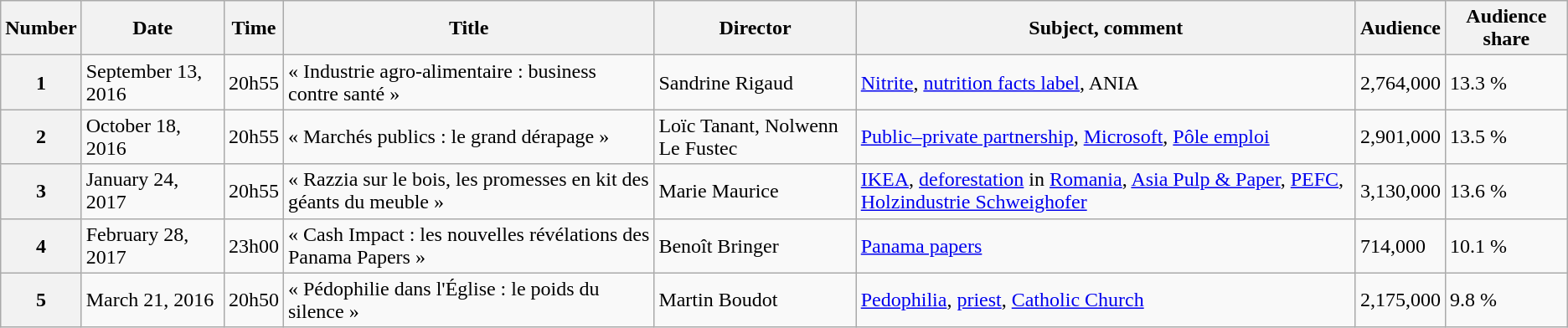<table class="wikitable">
<tr>
<th>Number</th>
<th>Date</th>
<th>Time</th>
<th>Title</th>
<th>Director</th>
<th>Subject, comment</th>
<th>Audience</th>
<th>Audience share</th>
</tr>
<tr>
<th>1</th>
<td>September 13, 2016</td>
<td>20h55</td>
<td>« Industrie agro-alimentaire : business contre santé »</td>
<td>Sandrine Rigaud</td>
<td><a href='#'>Nitrite</a>, <a href='#'>nutrition facts label</a>, ANIA</td>
<td>2,764,000</td>
<td>13.3 %</td>
</tr>
<tr>
<th>2</th>
<td>October 18, 2016</td>
<td>20h55</td>
<td>« Marchés publics : le grand dérapage »</td>
<td>Loïc Tanant, Nolwenn Le Fustec</td>
<td><a href='#'>Public–private partnership</a>, <a href='#'>Microsoft</a>, <a href='#'>Pôle emploi</a></td>
<td>2,901,000</td>
<td>13.5 %</td>
</tr>
<tr>
<th>3</th>
<td>January 24, 2017</td>
<td>20h55</td>
<td>« Razzia sur le bois, les promesses en kit des géants du meuble »</td>
<td>Marie Maurice</td>
<td><a href='#'>IKEA</a>, <a href='#'>deforestation</a> in <a href='#'>Romania</a>, <a href='#'>Asia Pulp & Paper</a>, <a href='#'>PEFC</a>, <a href='#'>Holzindustrie Schweighofer</a></td>
<td>3,130,000</td>
<td>13.6 %</td>
</tr>
<tr>
<th>4</th>
<td>February 28, 2017</td>
<td>23h00</td>
<td>« Cash Impact : les nouvelles révélations des Panama Papers »</td>
<td>Benoît Bringer</td>
<td><a href='#'>Panama papers</a></td>
<td>714,000</td>
<td>10.1 %</td>
</tr>
<tr>
<th>5</th>
<td>March 21, 2016</td>
<td>20h50</td>
<td>« Pédophilie dans l'Église : le poids du silence »</td>
<td>Martin Boudot</td>
<td><a href='#'>Pedophilia</a>, <a href='#'>priest</a>, <a href='#'>Catholic Church</a></td>
<td>2,175,000</td>
<td>9.8 %</td>
</tr>
</table>
